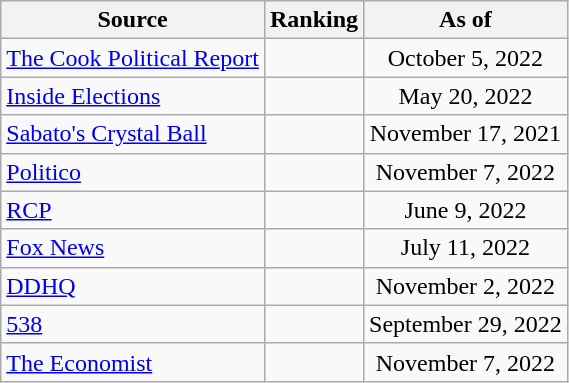<table class="wikitable" style="text-align:center">
<tr>
<th>Source</th>
<th>Ranking</th>
<th>As of</th>
</tr>
<tr>
<td align=left><a href='#'>The Cook Political Report</a></td>
<td></td>
<td>October 5, 2022</td>
</tr>
<tr>
<td align=left><a href='#'>Inside Elections</a></td>
<td></td>
<td>May 20, 2022</td>
</tr>
<tr>
<td align=left><a href='#'>Sabato's Crystal Ball</a></td>
<td></td>
<td>November 17, 2021</td>
</tr>
<tr>
<td align="left"><a href='#'>Politico</a></td>
<td></td>
<td>November 7, 2022</td>
</tr>
<tr>
<td align="left"><a href='#'>RCP</a></td>
<td></td>
<td>June 9, 2022</td>
</tr>
<tr>
<td align=left><a href='#'>Fox News</a></td>
<td></td>
<td>July 11, 2022</td>
</tr>
<tr>
<td align="left"><a href='#'>DDHQ</a></td>
<td></td>
<td>November 2, 2022</td>
</tr>
<tr>
<td align="left"><a href='#'>538</a></td>
<td></td>
<td>September 29, 2022</td>
</tr>
<tr>
<td align="left"><a href='#'>The Economist</a></td>
<td></td>
<td>November 7, 2022</td>
</tr>
</table>
